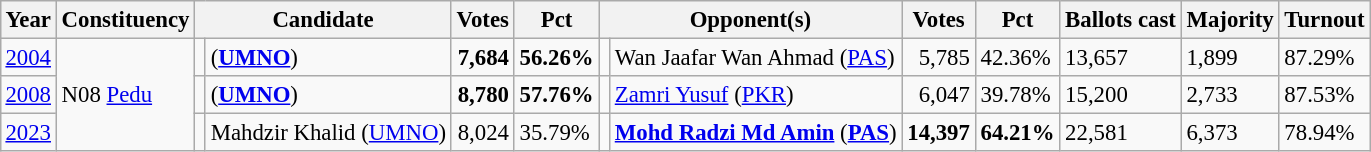<table class="wikitable" style="margin:0.5em ; font-size:95%">
<tr>
<th>Year</th>
<th>Constituency</th>
<th colspan=2>Candidate</th>
<th>Votes</th>
<th>Pct</th>
<th colspan=2>Opponent(s)</th>
<th>Votes</th>
<th>Pct</th>
<th>Ballots cast</th>
<th>Majority</th>
<th>Turnout</th>
</tr>
<tr>
<td><a href='#'>2004</a></td>
<td rowspan=3>N08 <a href='#'>Pedu</a></td>
<td></td>
<td> (<a href='#'><strong>UMNO</strong></a>)</td>
<td align="right"><strong>7,684</strong></td>
<td><strong>56.26%</strong></td>
<td></td>
<td>Wan Jaafar Wan Ahmad (<a href='#'>PAS</a>)</td>
<td align="right">5,785</td>
<td>42.36%</td>
<td>13,657</td>
<td>1,899</td>
<td>87.29%</td>
</tr>
<tr>
<td><a href='#'>2008</a></td>
<td></td>
<td> (<a href='#'><strong>UMNO</strong></a>)</td>
<td align="right"><strong>8,780</strong></td>
<td><strong>57.76%</strong></td>
<td></td>
<td><a href='#'>Zamri Yusuf</a> (<a href='#'>PKR</a>)</td>
<td align="right">6,047</td>
<td>39.78%</td>
<td>15,200</td>
<td>2,733</td>
<td>87.53%</td>
</tr>
<tr>
<td><a href='#'>2023</a></td>
<td></td>
<td>Mahdzir Khalid (<a href='#'>UMNO</a>)</td>
<td align="right">8,024</td>
<td>35.79%</td>
<td bgcolor=></td>
<td><strong><a href='#'>Mohd Radzi Md Amin</a></strong> (<a href='#'><strong>PAS</strong></a>)</td>
<td align="right"><strong>14,397</strong></td>
<td><strong>64.21%</strong></td>
<td>22,581</td>
<td>6,373</td>
<td>78.94%</td>
</tr>
</table>
